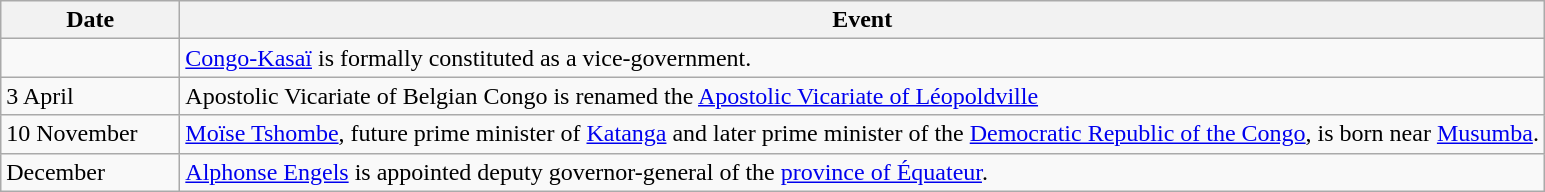<table class=wikitable>
<tr>
<th style="width:7em">Date</th>
<th>Event</th>
</tr>
<tr>
<td></td>
<td><a href='#'>Congo-Kasaï</a> is formally constituted as a vice-government.</td>
</tr>
<tr>
<td>3 April</td>
<td>Apostolic Vicariate of Belgian Congo is renamed the <a href='#'>Apostolic Vicariate of Léopoldville</a></td>
</tr>
<tr>
<td>10 November</td>
<td><a href='#'>Moïse Tshombe</a>, future prime minister of <a href='#'>Katanga</a> and later prime minister of the <a href='#'>Democratic Republic of the Congo</a>, is born near <a href='#'>Musumba</a>.</td>
</tr>
<tr>
<td>December</td>
<td><a href='#'>Alphonse Engels</a> is appointed deputy governor-general of the <a href='#'>province of Équateur</a>.</td>
</tr>
</table>
